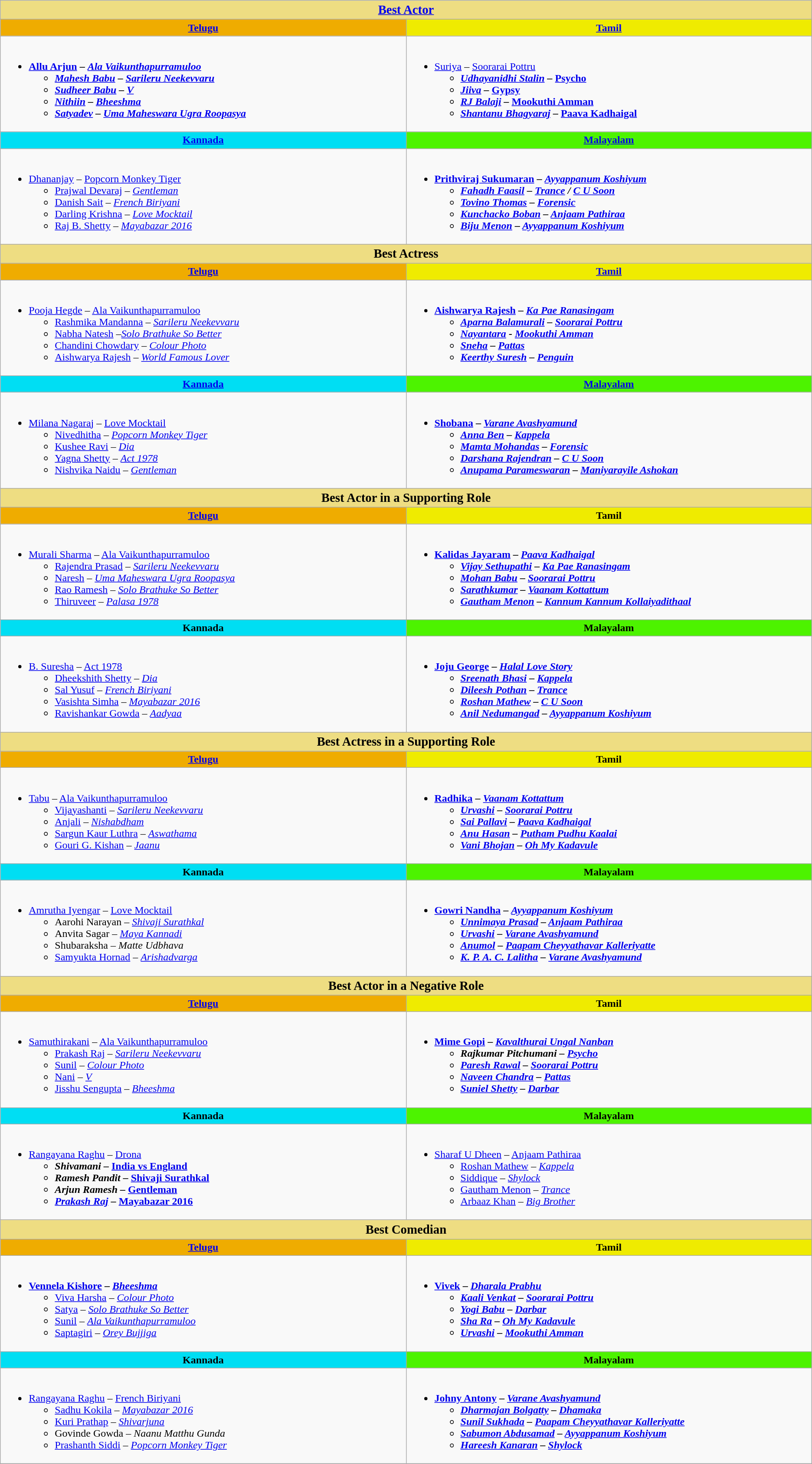<table class="wikitable" |>
<tr>
<th colspan="2" ! style="background:#eedd82; width:3000px; text-align:center;"><big><a href='#'>Best Actor</a></big></th>
</tr>
<tr>
<th ! style="background:#efac00; width:50%; text-align:center;"><a href='#'>Telugu</a></th>
<th ! style="background:#efeb00; width:50%; text-align:center;"><a href='#'>Tamil</a></th>
</tr>
<tr>
<td valign="top"><br><ul><li><strong><a href='#'>Allu Arjun</a> – <em><a href='#'>Ala Vaikunthapurramuloo</a><strong><em><ul><li><a href='#'>Mahesh Babu</a> – </em><a href='#'>Sarileru Neekevvaru</a><em></li><li><a href='#'>Sudheer Babu</a> – <a href='#'></em>V<em></a></li><li><a href='#'>Nithiin</a> – <a href='#'></em>Bheeshma<em></a></li><li><a href='#'>Satyadev</a> – </em><a href='#'>Uma Maheswara Ugra Roopasya</a><em></li></ul></li></ul></td>
<td valign="top"><br><ul><li></em></strong><a href='#'>Suriya</a><strong><em> </em></strong>– <a href='#'>Soorarai Pottru</a><strong><em><ul><li><a href='#'>Udhayanidhi Stalin</a> – <a href='#'></em>Psycho<em></a></li><li><a href='#'>Jiiva</a> – </em><a href='#'>Gypsy</a><em></li><li><a href='#'>RJ Balaji</a> – </em><a href='#'>Mookuthi Amman</a><em></li><li><a href='#'>Shantanu Bhagyaraj</a> – </em><a href='#'>Paava Kadhaigal</a><em></li></ul></li></ul></td>
</tr>
<tr>
<th ! style="background:#00def3; text-align:center;"><a href='#'>Kannada</a></th>
<th ! style="background:#4df300;" ! align="center"><a href='#'>Malayalam</a></th>
</tr>
<tr>
<td valign="top"><br><ul><li><a href='#'></strong>Dhananjay<strong></a> </strong>– </em><a href='#'>Popcorn Monkey Tiger</a></em></strong><ul><li><a href='#'>Prajwal Devaraj</a> – <a href='#'><em>Gentleman</em></a></li><li><a href='#'>Danish Sait</a> – <em><a href='#'>French Biriyani</a></em></li><li><a href='#'>Darling Krishna</a> – <em><a href='#'>Love Mocktail</a></em></li><li><a href='#'>Raj B. Shetty</a> – <em><a href='#'>Mayabazar 2016</a></em></li></ul></li></ul></td>
<td valign="top"><br><ul><li><strong><a href='#'>Prithviraj Sukumaran</a></strong> <strong>– <em><a href='#'>Ayyappanum Koshiyum</a><strong><em><ul><li><a href='#'>Fahadh Faasil</a> – <a href='#'></em>Trance<em></a> / </em><a href='#'>C U Soon</a><em></li><li><a href='#'>Tovino Thomas</a> – <a href='#'></em>Forensic<em></a></li><li><a href='#'>Kunchacko Boban</a> – </em><a href='#'>Anjaam Pathiraa</a><em></li><li><a href='#'>Biju Menon</a> – </em><a href='#'>Ayyappanum Koshiyum</a><em></li></ul></li></ul></td>
</tr>
<tr>
<th colspan="2" ! style="background:#eedd82; width:3000px; text-align:center;"><big>Best Actress</big></th>
</tr>
<tr>
<th ! style="background:#efac00; width:50%; text-align:center;"><a href='#'>Telugu</a></th>
<th ! style="background:#efeb00; width:50%; text-align:center;"><a href='#'>Tamil</a></th>
</tr>
<tr>
<td valign="top"><br><ul><li></strong><a href='#'>Pooja Hegde</a><strong> </strong>– </em><a href='#'>Ala Vaikunthapurramuloo</a></em></strong><ul><li><a href='#'>Rashmika Mandanna</a> – <em><a href='#'>Sarileru Neekevvaru</a></em></li><li><a href='#'>Nabha Natesh</a> –<em><a href='#'>Solo Brathuke So Better</a></em></li><li><a href='#'>Chandini Chowdary</a> – <em><a href='#'>Colour Photo</a></em></li><li><a href='#'>Aishwarya Rajesh</a> – <em><a href='#'>World Famous Lover</a></em></li></ul></li></ul></td>
<td valign="top"><br><ul><li><strong><a href='#'>Aishwarya Rajesh</a></strong>  <strong>– <em><a href='#'>Ka Pae Ranasingam</a><strong><em><ul><li><a href='#'>Aparna Balamurali</a> – </em><a href='#'>Soorarai Pottru</a><em></li><li><a href='#'>Nayantara</a> - </em><a href='#'>Mookuthi Amman</a><em></li><li><a href='#'>Sneha</a> – </em><a href='#'>Pattas</a><em></li><li><a href='#'>Keerthy Suresh</a> – </em><a href='#'><em>Penguin</em></a><em></li></ul></li></ul></td>
</tr>
<tr>
<th ! style="background:#00def3; text-align:center;"><a href='#'>Kannada</a></th>
<th ! style="background:#4df300; text-align:center;"><a href='#'>Malayalam</a></th>
</tr>
<tr>
<td valign="top"><br><ul><li></strong><a href='#'>Milana Nagaraj</a><strong> </strong>– </em><a href='#'>Love Mocktail</a></em></strong><ul><li><a href='#'>Nivedhitha</a> – <em><a href='#'>Popcorn Monkey Tiger</a></em></li><li><a href='#'>Kushee Ravi</a> – <a href='#'><em>Dia</em></a></li><li><a href='#'>Yagna Shetty</a> – <em><a href='#'>Act 1978</a></em></li><li><a href='#'>Nishvika Naidu</a> – <a href='#'><em>Gentleman</em></a></li></ul></li></ul></td>
<td valign="top"><br><ul><li><strong><a href='#'>Shobana</a></strong> <strong>– <em><a href='#'>Varane Avashyamund</a><strong><em><ul><li><a href='#'>Anna Ben</a> – </em><a href='#'>Kappela</a><em></li><li><a href='#'>Mamta Mohandas</a> – <a href='#'></em>Forensic<em></a></li><li><a href='#'>Darshana Rajendran</a> – </em><a href='#'>C U Soon</a><em></li><li><a href='#'>Anupama Parameswaran</a> – </em><a href='#'>Maniyarayile Ashokan</a><em></li></ul></li></ul></td>
</tr>
<tr>
<th colspan="2" ! style="background:#eedd82; width:3000px; text-align:center;"><big>Best Actor in a Supporting Role</big></th>
</tr>
<tr>
<th ! style="background:#efac00; width:50%; text-align:center;"><a href='#'>Telugu</a></th>
<th ! style="background:#efeb00; width:50%; text-align:center;">Tamil</th>
</tr>
<tr>
<td valign="top"><br><ul><li></strong><a href='#'>Murali Sharma</a><strong> </strong>– </em><a href='#'>Ala Vaikunthapurramuloo</a></em></strong><ul><li><a href='#'>Rajendra Prasad</a> – <em><a href='#'>Sarileru Neekevvaru</a></em></li><li><a href='#'>Naresh</a> – <em><a href='#'>Uma Maheswara Ugra Roopasya</a></em></li><li><a href='#'>Rao Ramesh</a> – <em><a href='#'>Solo Brathuke So Better</a></em></li><li><a href='#'>Thiruveer</a> – <em><a href='#'>Palasa 1978</a></em></li></ul></li></ul></td>
<td valign="top"><br><ul><li><strong><a href='#'>Kalidas Jayaram</a></strong> <strong>– <em><a href='#'>Paava Kadhaigal</a><strong><em><ul><li><a href='#'>Vijay Sethupathi</a> – </em><a href='#'>Ka Pae Ranasingam</a><em></li><li><a href='#'>Mohan Babu</a> – </em><a href='#'>Soorarai Pottru</a><em></li><li><a href='#'>Sarathkumar</a> – </em><a href='#'>Vaanam Kottattum</a><em></li><li><a href='#'>Gautham Menon</a> – </em><a href='#'>Kannum Kannum Kollaiyadithaal</a><em></li></ul></li></ul></td>
</tr>
<tr>
<th ! style="background:#00def3; text-align:center;">Kannada</th>
<th ! style="background:#4df300; text-align:center;">Malayalam</th>
</tr>
<tr>
<td valign="top"><br><ul><li></strong><a href='#'>B. Suresha</a><strong> </strong>– </em><a href='#'>Act 1978</a></em></strong><ul><li><a href='#'>Dheekshith Shetty</a> – <a href='#'><em>Dia</em></a></li><li><a href='#'>Sal Yusuf</a> – <em><a href='#'>French Biriyani</a></em></li><li><a href='#'>Vasishta Simha</a> – <em><a href='#'>Mayabazar 2016</a></em></li><li><a href='#'>Ravishankar Gowda</a> – <em><a href='#'>Aadyaa</a></em></li></ul></li></ul></td>
<td valign="top"><br><ul><li><strong><a href='#'>Joju George</a></strong> <strong>– <em><a href='#'>Halal Love Story</a><strong><em><ul><li><a href='#'>Sreenath Bhasi</a> – </em><a href='#'>Kappela</a><em></li><li><a href='#'>Dileesh Pothan</a> – <a href='#'></em>Trance<em></a></li><li><a href='#'>Roshan Mathew</a> – </em><a href='#'>C U Soon</a><em></li><li><a href='#'>Anil Nedumangad</a> – </em><a href='#'>Ayyappanum Koshiyum</a><em></li></ul></li></ul></td>
</tr>
<tr>
<th colspan="2" ! style="background:#eedd82; width:3000px; text-align:center;"><big>Best Actress in a Supporting Role</big></th>
</tr>
<tr>
<th ! style="background:#efac00; width:50%; text-align:center;"><a href='#'>Telugu</a></th>
<th ! style="background:#efeb00; width:50%; text-align:center;">Tamil</th>
</tr>
<tr>
<td valign="top"><br><ul><li><a href='#'></strong>Tabu<strong></a> </strong>– </em><a href='#'>Ala Vaikunthapurramuloo</a></em></strong><ul><li><a href='#'>Vijayashanti</a> – <em><a href='#'>Sarileru Neekevvaru</a></em></li><li><a href='#'>Anjali</a> – <em><a href='#'>Nishabdham</a></em></li><li><a href='#'>Sargun Kaur Luthra</a> – <a href='#'><em>Aswathama</em></a></li><li><a href='#'>Gouri G. Kishan</a> – <a href='#'><em>Jaanu</em></a></li></ul></li></ul></td>
<td valign="top"><br><ul><li><a href='#'><strong>Radhika</strong></a> <strong>– <em><a href='#'>Vaanam Kottattum</a><strong><em><ul><li><a href='#'>Urvashi</a> – </em><a href='#'>Soorarai Pottru</a><em></li><li><a href='#'>Sai Pallavi</a> – </em><a href='#'>Paava Kadhaigal</a><em></li><li><a href='#'>Anu Hasan</a> – </em><a href='#'>Putham Pudhu Kaalai</a><em></li><li><a href='#'>Vani Bhojan</a> – </em><a href='#'>Oh My Kadavule</a><em></li></ul></li></ul></td>
</tr>
<tr>
<th ! style="background:#00def3; text-align:center;">Kannada</th>
<th ! style="background:#4df300; text-align:center;">Malayalam</th>
</tr>
<tr>
<td valign="top"><br><ul><li></strong><a href='#'>Amrutha Iyengar</a><strong> </strong>– </em><a href='#'>Love Mocktail</a></em></strong><ul><li>Aarohi Narayan – <em><a href='#'>Shivaji Surathkal</a></em></li><li>Anvita Sagar – <a href='#'><em>Maya Kannadi</em></a></li><li>Shubaraksha – <em>Matte Udbhava</em></li><li><a href='#'>Samyukta Hornad</a> – <em><a href='#'>Arishadvarga</a></em></li></ul></li></ul></td>
<td valign="top"><br><ul><li><strong><a href='#'>Gowri Nandha</a></strong> <strong>– <em><a href='#'>Ayyappanum Koshiyum</a><strong><em><ul><li><a href='#'>Unnimaya Prasad</a> – </em><a href='#'>Anjaam Pathiraa</a><em></li><li><a href='#'>Urvashi</a> – <a href='#'></em>Varane Avashyamund<em></a></li><li><a href='#'>Anumol</a> – </em><a href='#'>Paapam Cheyyathavar Kalleriyatte</a><em></li><li><a href='#'>K. P. A. C. Lalitha</a> – <a href='#'></em>Varane Avashyamund<em></a></li></ul></li></ul></td>
</tr>
<tr>
<th colspan="2" ! style="background:#eedd82; width:3000px; text-align:center;"><big>Best Actor in a Negative Role</big></th>
</tr>
<tr>
<th ! style="background:#efac00; width:50%; text-align:center;"><a href='#'>Telugu</a></th>
<th ! style="background:#efeb00; width:50%; text-align:center;">Tamil</th>
</tr>
<tr>
<td valign="top"><br><ul><li></strong><a href='#'>Samuthirakani</a><strong> </strong>– </em><a href='#'>Ala Vaikunthapurramuloo</a></em></strong><ul><li><a href='#'>Prakash Raj</a> – <em><a href='#'>Sarileru Neekevvaru</a></em></li><li><a href='#'>Sunil</a> – <em><a href='#'>Colour Photo</a></em></li><li><a href='#'>Nani</a> – <a href='#'><em>V</em></a></li><li><a href='#'>Jisshu Sengupta</a> – <a href='#'><em>Bheeshma</em></a></li></ul></li></ul></td>
<td valign="top"><br><ul><li><strong><a href='#'>Mime Gopi</a></strong> <strong>– <em><a href='#'>Kavalthurai Ungal Nanban</a><strong><em><ul><li>Rajkumar Pitchumani – <a href='#'></em>Psycho<em></a></li><li><a href='#'>Paresh Rawal</a> – </em><a href='#'>Soorarai Pottru</a><em></li><li><a href='#'>Naveen Chandra</a> – </em><a href='#'>Pattas</a><em></li><li><a href='#'>Suniel Shetty</a> – <a href='#'></em>Darbar<em></a></li></ul></li></ul></td>
</tr>
<tr>
<th ! style="background:#00def3; text-align:center;">Kannada</th>
<th ! style="background:#4df300; text-align:center;">Malayalam</th>
</tr>
<tr>
<td valign="top"><br><ul><li></strong><a href='#'>Rangayana Raghu</a><strong> </strong>– <a href='#'></em>Drona<em></a><strong><ul><li>Shivamani – </em><a href='#'>India vs England</a><em></li><li>Ramesh Pandit – </em><a href='#'>Shivaji Surathkal</a><em></li><li>Arjun Ramesh – <a href='#'></em>Gentleman<em></a></li><li><a href='#'>Prakash Raj</a> – </em><a href='#'>Mayabazar 2016</a><em></li></ul></li></ul></td>
<td valign="top"><br><ul><li></strong><a href='#'>Sharaf U Dheen</a><strong> </strong>– </em><a href='#'>Anjaam Pathiraa</a></em></strong><ul><li><a href='#'>Roshan Mathew</a> – <em><a href='#'>Kappela</a></em></li><li><a href='#'>Siddique</a> – <a href='#'><em>Shylock</em></a></li><li><a href='#'>Gautham Menon</a> – <a href='#'><em>Trance</em></a></li><li><a href='#'>Arbaaz Khan</a> – <a href='#'><em>Big Brother</em></a></li></ul></li></ul></td>
</tr>
<tr>
<th colspan="2" ! style="background:#eedd82; width:3000px; text-align:center;"><big>Best Comedian</big></th>
</tr>
<tr>
<th ! style="background:#efac00; width:50%; text-align:center;"><a href='#'>Telugu</a></th>
<th ! style="background:#efeb00; width:50%; text-align:center;">Tamil</th>
</tr>
<tr>
<td valign="top"><br><ul><li><strong><a href='#'>Vennela Kishore</a></strong> <strong>– <a href='#'><em>Bheeshma</em></a></strong><ul><li><a href='#'>Viva Harsha</a> – <em><a href='#'>Colour Photo</a></em></li><li><a href='#'>Satya</a> – <em><a href='#'>Solo Brathuke So Better</a></em></li><li><a href='#'>Sunil</a> – <em><a href='#'>Ala Vaikunthapurramuloo</a></em></li><li><a href='#'>Saptagiri</a> – <em><a href='#'>Orey Bujjiga</a></em></li></ul></li></ul></td>
<td valign="top"><br><ul><li><a href='#'><strong>Vivek</strong></a> <strong>– <em><a href='#'>Dharala Prabhu</a><strong><em><ul><li><a href='#'>Kaali Venkat</a> – </em><a href='#'>Soorarai Pottru</a><em></li><li><a href='#'>Yogi Babu</a> – <a href='#'></em>Darbar<em></a></li><li><a href='#'>Sha Ra</a> – </em><a href='#'>Oh My Kadavule</a><em></li><li><a href='#'>Urvashi</a> – </em><a href='#'>Mookuthi Amman</a><em></li></ul></li></ul></td>
</tr>
<tr>
<th ! style="background:#00def3; text-align:center;">Kannada</th>
<th ! style="background:#4df300; text-align:center;">Malayalam</th>
</tr>
<tr>
<td valign="top"><br><ul><li></strong><a href='#'>Rangayana Raghu</a><strong> </strong>– </em><a href='#'>French Biriyani</a></em></strong><ul><li><a href='#'>Sadhu Kokila</a> – <em><a href='#'>Mayabazar 2016</a></em></li><li><a href='#'>Kuri Prathap</a> – <em><a href='#'>Shivarjuna</a></em></li><li>Govinde Gowda – <em>Naanu Matthu Gunda</em></li><li><a href='#'>Prashanth Siddi</a> – <em><a href='#'>Popcorn Monkey Tiger</a></em></li></ul></li></ul></td>
<td valign="top"><br><ul><li><strong><a href='#'>Johny Antony</a></strong> <strong>– <em><a href='#'>Varane Avashyamund</a><strong><em><ul><li><a href='#'>Dharmajan Bolgatty</a> – </em><a href='#'>Dhamaka</a><em></li><li><a href='#'>Sunil Sukhada</a> – </em><a href='#'>Paapam Cheyyathavar Kalleriyatte</a><em></li><li><a href='#'>Sabumon Abdusamad</a> – </em><a href='#'>Ayyappanum Koshiyum</a><em></li><li><a href='#'>Hareesh Kanaran</a> – <a href='#'></em>Shylock<em></a></li></ul></li></ul></td>
</tr>
<tr>
</tr>
</table>
